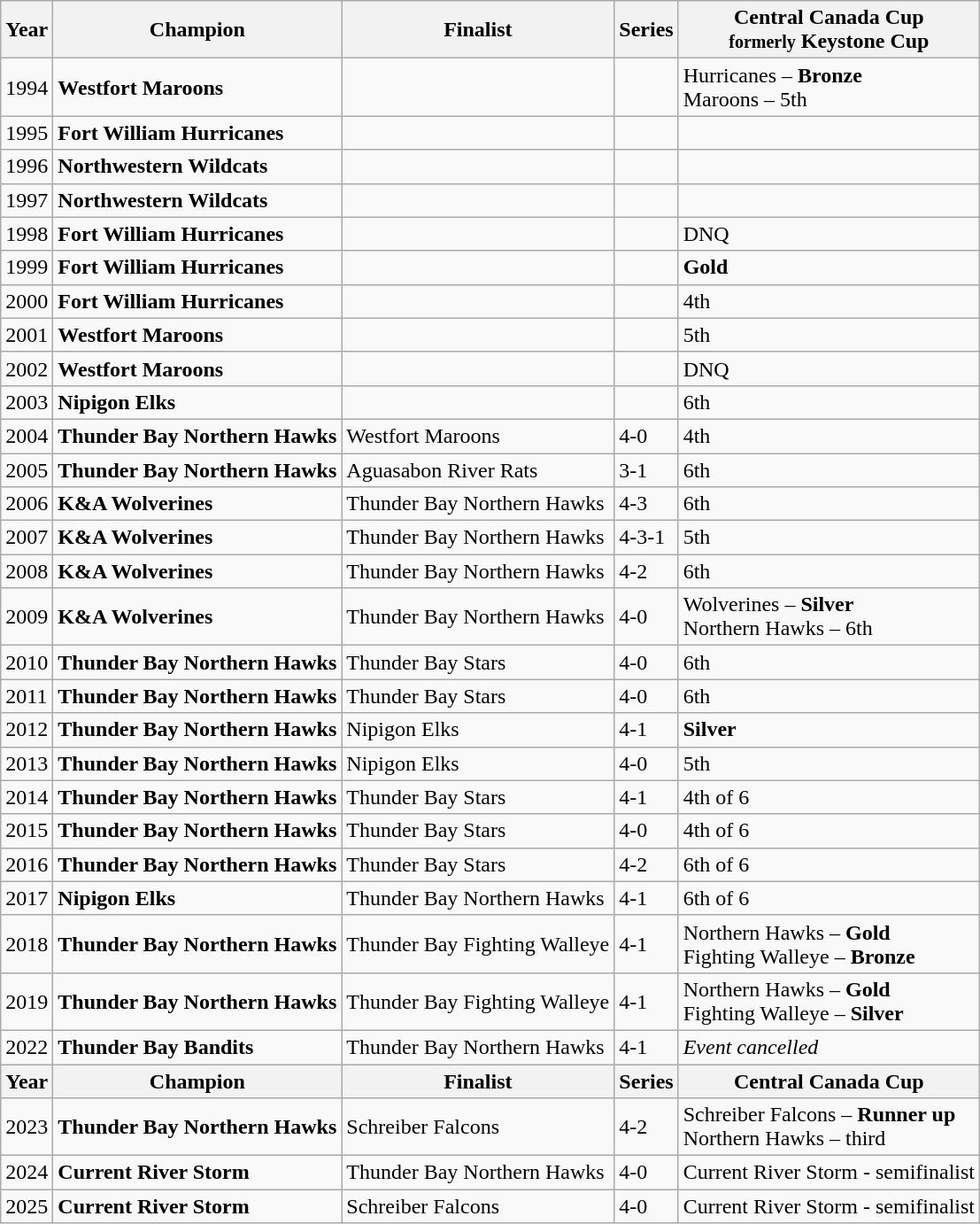<table class="wikitable">
<tr>
<th><strong>Year</strong></th>
<th><strong>Champion</strong></th>
<th><strong>Finalist</strong></th>
<th><strong>Series</strong></th>
<th><strong>Central Canada Cup</strong> <br> <small>formerly</small> Keystone Cup</th>
</tr>
<tr>
<td>1994</td>
<td><strong>Westfort Maroons</strong></td>
<td></td>
<td></td>
<td>Hurricanes – <strong>Bronze</strong><br>Maroons – 5th</td>
</tr>
<tr>
<td>1995</td>
<td><strong>Fort William Hurricanes</strong></td>
<td></td>
<td></td>
<td></td>
</tr>
<tr>
<td>1996</td>
<td><strong>Northwestern Wildcats</strong></td>
<td></td>
<td></td>
<td></td>
</tr>
<tr>
<td>1997</td>
<td><strong>Northwestern Wildcats</strong></td>
<td></td>
<td></td>
<td></td>
</tr>
<tr>
<td>1998</td>
<td><strong>Fort William Hurricanes</strong></td>
<td></td>
<td></td>
<td>DNQ</td>
</tr>
<tr>
<td>1999</td>
<td><strong>Fort William Hurricanes</strong></td>
<td></td>
<td></td>
<td><strong>Gold</strong></td>
</tr>
<tr>
<td>2000</td>
<td><strong>Fort William Hurricanes</strong></td>
<td></td>
<td></td>
<td>4th</td>
</tr>
<tr>
<td>2001</td>
<td><strong>Westfort Maroons</strong></td>
<td></td>
<td></td>
<td>5th</td>
</tr>
<tr>
<td>2002</td>
<td><strong>Westfort Maroons</strong></td>
<td></td>
<td></td>
<td>DNQ</td>
</tr>
<tr>
<td>2003</td>
<td><strong>Nipigon Elks</strong></td>
<td></td>
<td></td>
<td>6th</td>
</tr>
<tr>
<td>2004</td>
<td><strong>Thunder Bay Northern Hawks</strong></td>
<td>Westfort Maroons</td>
<td>4-0</td>
<td>4th</td>
</tr>
<tr>
<td>2005</td>
<td><strong>Thunder Bay Northern Hawks</strong></td>
<td>Aguasabon River Rats</td>
<td>3-1</td>
<td>6th</td>
</tr>
<tr>
<td>2006</td>
<td><strong>K&A Wolverines</strong></td>
<td>Thunder Bay Northern Hawks</td>
<td>4-3</td>
<td>6th</td>
</tr>
<tr>
<td>2007</td>
<td><strong>K&A Wolverines</strong></td>
<td>Thunder Bay Northern Hawks</td>
<td>4-3-1</td>
<td>5th</td>
</tr>
<tr>
<td>2008</td>
<td><strong>K&A Wolverines</strong></td>
<td>Thunder Bay Northern Hawks</td>
<td>4-2</td>
<td>6th</td>
</tr>
<tr>
<td>2009</td>
<td><strong>K&A Wolverines</strong></td>
<td>Thunder Bay Northern Hawks</td>
<td>4-0</td>
<td>Wolverines – <strong>Silver</strong><br>Northern Hawks – 6th</td>
</tr>
<tr>
<td>2010</td>
<td><strong>Thunder Bay Northern Hawks</strong></td>
<td>Thunder Bay Stars</td>
<td>4-0</td>
<td>6th</td>
</tr>
<tr>
<td>2011</td>
<td><strong>Thunder Bay Northern Hawks</strong></td>
<td>Thunder Bay Stars</td>
<td>4-0</td>
<td>6th</td>
</tr>
<tr>
<td>2012</td>
<td><strong>Thunder Bay Northern Hawks</strong></td>
<td>Nipigon Elks</td>
<td>4-1</td>
<td><strong>Silver</strong></td>
</tr>
<tr>
<td>2013</td>
<td><strong>Thunder Bay Northern Hawks</strong></td>
<td>Nipigon Elks</td>
<td>4-0</td>
<td>5th</td>
</tr>
<tr>
<td>2014</td>
<td><strong>Thunder Bay Northern Hawks</strong></td>
<td>Thunder Bay Stars</td>
<td>4-1</td>
<td>4th of 6</td>
</tr>
<tr>
<td>2015</td>
<td><strong>Thunder Bay Northern Hawks</strong></td>
<td>Thunder Bay Stars</td>
<td>4-0</td>
<td>4th of 6</td>
</tr>
<tr>
<td>2016</td>
<td><strong>Thunder Bay Northern Hawks</strong></td>
<td>Thunder Bay Stars</td>
<td>4-2</td>
<td>6th of 6</td>
</tr>
<tr>
<td>2017</td>
<td><strong>Nipigon Elks</strong></td>
<td>Thunder Bay Northern Hawks</td>
<td>4-1</td>
<td>6th of 6</td>
</tr>
<tr>
<td>2018</td>
<td><strong>Thunder Bay Northern Hawks</strong></td>
<td>Thunder Bay Fighting Walleye</td>
<td>4-1</td>
<td>Northern Hawks – <strong>Gold</strong><br>Fighting Walleye – <strong>Bronze</strong></td>
</tr>
<tr>
<td>2019</td>
<td><strong>Thunder Bay Northern Hawks</strong></td>
<td>Thunder Bay Fighting Walleye</td>
<td>4-1</td>
<td>Northern Hawks – <strong>Gold</strong><br>Fighting Walleye – <strong>Silver</strong></td>
</tr>
<tr>
<td>2022</td>
<td><strong>Thunder Bay Bandits</strong></td>
<td>Thunder Bay Northern Hawks</td>
<td>4-1</td>
<td><em>Event cancelled</em></td>
</tr>
<tr>
<th><strong>Year</strong></th>
<th><strong>Champion</strong></th>
<th><strong>Finalist</strong></th>
<th><strong>Series</strong></th>
<th><strong>Central Canada Cup</strong></th>
</tr>
<tr>
<td>2023</td>
<td><strong>Thunder Bay Northern Hawks</strong></td>
<td>Schreiber Falcons</td>
<td>4-2</td>
<td>Schreiber Falcons – <strong>Runner up</strong><br>Northern Hawks – third</td>
</tr>
<tr>
<td>2024</td>
<td><strong>Current River Storm</strong></td>
<td>Thunder Bay Northern Hawks</td>
<td>4-0</td>
<td>Current River Storm - semifinalist</td>
</tr>
<tr>
<td>2025</td>
<td><strong>Current River Storm</strong></td>
<td>Schreiber Falcons</td>
<td>4-0</td>
<td>Current River Storm - semifinalist</td>
</tr>
</table>
